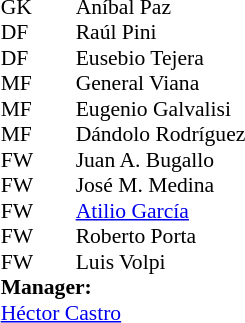<table style="font-size:90%; margin:0.2em auto;" cellspacing="0" cellpadding="0">
<tr>
<th width="25"></th>
<th width="25"></th>
</tr>
<tr>
<td>GK</td>
<td></td>
<td> Aníbal Paz</td>
</tr>
<tr>
<td>DF</td>
<td></td>
<td> Raúl Pini</td>
</tr>
<tr>
<td>DF</td>
<td></td>
<td> Eusebio Tejera</td>
</tr>
<tr>
<td>MF</td>
<td></td>
<td> General Viana</td>
</tr>
<tr>
<td>MF</td>
<td></td>
<td> Eugenio Galvalisi</td>
</tr>
<tr>
<td>MF</td>
<td></td>
<td> Dándolo Rodríguez</td>
</tr>
<tr>
<td>FW</td>
<td></td>
<td> Juan A. Bugallo</td>
</tr>
<tr>
<td>FW</td>
<td></td>
<td> José M. Medina</td>
</tr>
<tr>
<td>FW</td>
<td></td>
<td> <a href='#'>Atilio García</a></td>
</tr>
<tr>
<td>FW</td>
<td></td>
<td> Roberto Porta</td>
</tr>
<tr>
<td>FW</td>
<td></td>
<td> Luis Volpi</td>
</tr>
<tr>
<td colspan=3><strong>Manager:</strong></td>
</tr>
<tr>
<td colspan=4> <a href='#'>Héctor Castro</a></td>
</tr>
</table>
